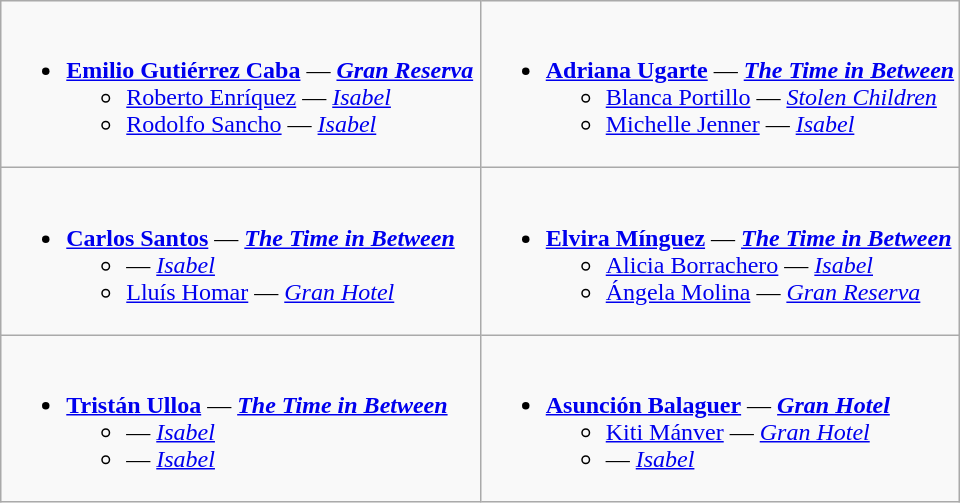<table class=wikitable>
<tr>
<td style="vertical-align:top; width:50%;"><br><ul><li><strong><a href='#'>Emilio Gutiérrez Caba</a></strong> — <strong><em><a href='#'>Gran Reserva</a></em></strong><ul><li><a href='#'>Roberto Enríquez</a> — <em><a href='#'>Isabel</a></em></li><li><a href='#'>Rodolfo Sancho</a> — <em><a href='#'>Isabel</a></em></li></ul></li></ul></td>
<td style="vertical-align:top; width:50%;"><br><ul><li><strong><a href='#'>Adriana Ugarte</a></strong> — <strong><em><a href='#'>The Time in Between</a></em></strong><ul><li><a href='#'>Blanca Portillo</a> — <em><a href='#'>Stolen Children</a></em></li><li><a href='#'>Michelle Jenner</a> — <em><a href='#'>Isabel</a></em></li></ul></li></ul></td>
</tr>
<tr>
<td style="vertical-align:top; width:50%;"><br><ul><li><strong><a href='#'>Carlos Santos</a></strong> — <strong><em><a href='#'>The Time in Between</a></em></strong><ul><li> — <em><a href='#'>Isabel</a></em></li><li><a href='#'>Lluís Homar</a> — <em><a href='#'>Gran Hotel</a></em></li></ul></li></ul></td>
<td style="vertical-align:top; width:50%;"><br><ul><li><strong><a href='#'>Elvira Mínguez</a></strong> — <strong><em><a href='#'>The Time in Between</a></em></strong><ul><li><a href='#'>Alicia Borrachero</a> — <em><a href='#'>Isabel</a></em></li><li><a href='#'>Ángela Molina</a> — <em><a href='#'>Gran Reserva</a></em></li></ul></li></ul></td>
</tr>
<tr>
<td style="vertical-align:top; width:50%;"><br><ul><li><strong><a href='#'>Tristán Ulloa</a></strong> — <strong><em><a href='#'>The Time in Between</a></em></strong><ul><li> — <em><a href='#'>Isabel</a></em></li><li> — <em><a href='#'>Isabel</a></em></li></ul></li></ul></td>
<td style="vertical-align:top; width:50%;"><br><ul><li><strong><a href='#'>Asunción Balaguer</a></strong> — <strong><em><a href='#'>Gran Hotel</a></em></strong><ul><li><a href='#'>Kiti Mánver</a> — <em><a href='#'>Gran Hotel</a></em></li><li> — <em><a href='#'>Isabel</a></em></li></ul></li></ul></td>
</tr>
</table>
